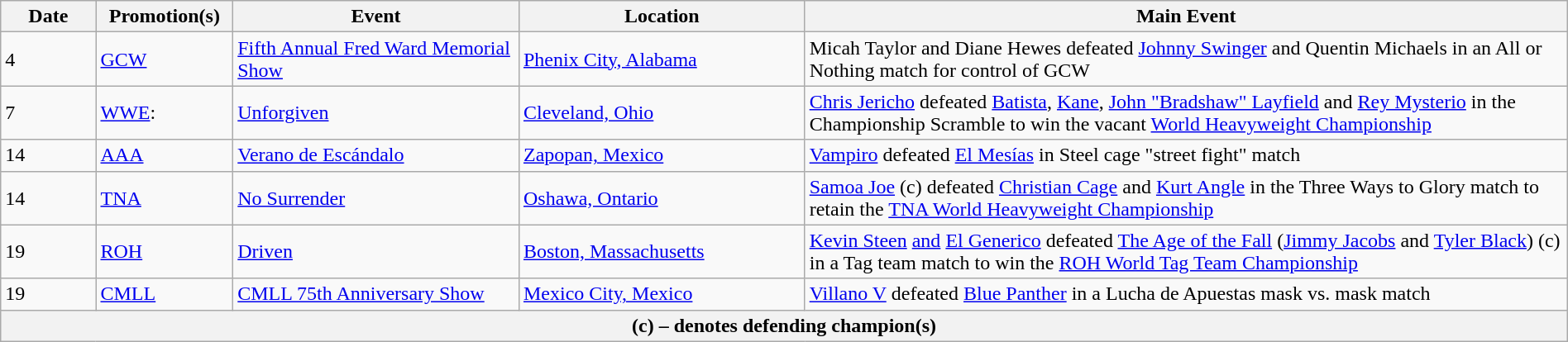<table class="wikitable" style="width:100%;">
<tr>
<th width=5%>Date</th>
<th width=5%>Promotion(s)</th>
<th width=15%>Event</th>
<th width=15%>Location</th>
<th width=40%>Main Event</th>
</tr>
<tr>
<td>4</td>
<td><a href='#'>GCW</a></td>
<td><a href='#'>Fifth Annual Fred Ward Memorial Show</a></td>
<td><a href='#'>Phenix City, Alabama</a></td>
<td>Micah Taylor and Diane Hewes defeated <a href='#'>Johnny Swinger</a> and Quentin Michaels in an All or Nothing match for control of GCW</td>
</tr>
<tr>
<td>7</td>
<td><a href='#'>WWE</a>:<br></td>
<td><a href='#'>Unforgiven</a></td>
<td><a href='#'>Cleveland, Ohio</a></td>
<td><a href='#'>Chris Jericho</a> defeated <a href='#'>Batista</a>, <a href='#'>Kane</a>, <a href='#'>John "Bradshaw" Layfield</a> and <a href='#'>Rey Mysterio</a> in the Championship Scramble to win the vacant <a href='#'>World Heavyweight Championship</a></td>
</tr>
<tr>
<td>14</td>
<td><a href='#'>AAA</a></td>
<td><a href='#'>Verano de Escándalo</a></td>
<td><a href='#'>Zapopan, Mexico</a></td>
<td><a href='#'>Vampiro</a> defeated <a href='#'>El Mesías</a> in Steel cage "street fight" match</td>
</tr>
<tr>
<td>14</td>
<td><a href='#'>TNA</a></td>
<td><a href='#'>No Surrender</a></td>
<td><a href='#'>Oshawa, Ontario</a></td>
<td><a href='#'>Samoa Joe</a> (c) defeated <a href='#'>Christian Cage</a> and <a href='#'>Kurt Angle</a> in the Three Ways to Glory match to retain the <a href='#'>TNA World Heavyweight Championship</a></td>
</tr>
<tr>
<td>19</td>
<td><a href='#'>ROH</a></td>
<td><a href='#'>Driven</a></td>
<td><a href='#'>Boston, Massachusetts</a></td>
<td><a href='#'>Kevin Steen</a> <a href='#'>and</a> <a href='#'>El Generico</a> defeated <a href='#'>The Age of the Fall</a> (<a href='#'>Jimmy Jacobs</a> and <a href='#'>Tyler Black</a>) (c) in a Tag team match to win the <a href='#'>ROH World Tag Team Championship</a></td>
</tr>
<tr>
<td>19</td>
<td><a href='#'>CMLL</a></td>
<td><a href='#'>CMLL 75th Anniversary Show</a></td>
<td><a href='#'>Mexico City, Mexico</a></td>
<td><a href='#'>Villano V</a> defeated <a href='#'>Blue Panther</a> in a Lucha de Apuestas mask vs. mask match</td>
</tr>
<tr>
<th colspan="6">(c) – denotes defending champion(s)</th>
</tr>
</table>
